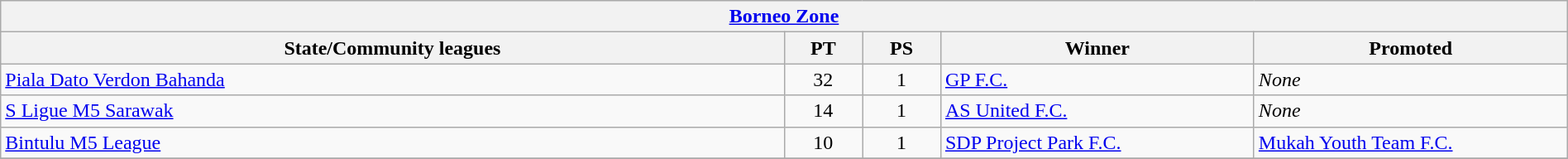<table class="wikitable sortable" style="width:100%;">
<tr>
<th colspan="5"><strong><a href='#'>Borneo Zone</a></strong></th>
</tr>
<tr>
<th style="width:50%;">State/Community leagues</th>
<th style="width:5%;">PT</th>
<th style="width:5%;">PS</th>
<th style="width:20%;">Winner</th>
<th style="width:25%;">Promoted</th>
</tr>
<tr>
<td> <a href='#'>Piala Dato Verdon Bahanda</a></td>
<td style="text-align:center">32</td>
<td style="text-align:center">1</td>
<td><a href='#'>GP F.C.</a></td>
<td><em>None</em></td>
</tr>
<tr>
<td> <a href='#'>S Ligue M5 Sarawak</a></td>
<td style="text-align:center">14</td>
<td style="text-align:center">1</td>
<td><a href='#'>AS United F.C.</a></td>
<td><em>None</em></td>
</tr>
<tr>
<td> <a href='#'>Bintulu M5 League</a></td>
<td style="text-align:center">10</td>
<td style="text-align:center">1</td>
<td><a href='#'>SDP Project Park F.C.</a></td>
<td><a href='#'>Mukah Youth Team F.C.</a></td>
</tr>
<tr>
</tr>
</table>
